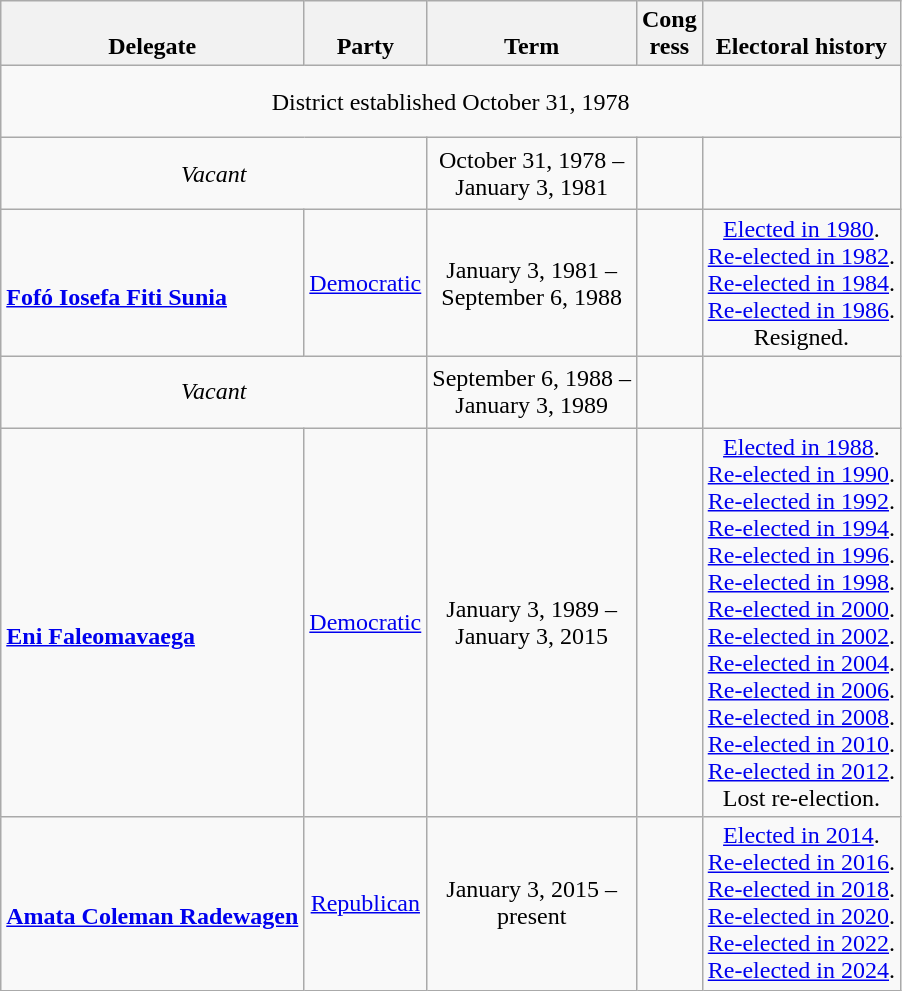<table class=wikitable style="text-align:center">
<tr valign=bottom>
<th>Delegate</th>
<th>Party</th>
<th>Term</th>
<th>Cong<br>ress</th>
<th>Electoral history</th>
</tr>
<tr style="height:3em">
<td colspan=5>District established October 31, 1978</td>
</tr>
<tr style="height:3em">
<td colspan=2><em>Vacant</em></td>
<td nowrap>October 31, 1978 –<br> January 3, 1981</td>
<td></td>
<td></td>
</tr>
<tr style="height:3em">
<td align=left><br><strong><a href='#'>Fofó Iosefa Fiti Sunia</a></strong><br></td>
<td><a href='#'>Democratic</a></td>
<td nowrap>January 3, 1981 –<br> September 6, 1988</td>
<td></td>
<td><a href='#'>Elected in 1980</a>.<br><a href='#'>Re-elected in 1982</a>.<br><a href='#'>Re-elected in 1984</a>.<br><a href='#'>Re-elected in 1986</a>.<br>Resigned.</td>
</tr>
<tr style="height:3em">
<td colspan=2><em>Vacant</em></td>
<td nowrap>September 6, 1988 –<br> January 3, 1989</td>
<td></td>
<td></td>
</tr>
<tr style="height:3em">
<td align=left><br><strong><a href='#'>Eni Faleomavaega</a></strong><br></td>
<td><a href='#'>Democratic</a></td>
<td nowrap>January 3, 1989 –<br> January 3, 2015</td>
<td></td>
<td><a href='#'>Elected in 1988</a>.<br><a href='#'>Re-elected in 1990</a>.<br><a href='#'>Re-elected in 1992</a>.<br><a href='#'>Re-elected in 1994</a>.<br><a href='#'>Re-elected in 1996</a>.<br><a href='#'>Re-elected in 1998</a>.<br><a href='#'>Re-elected in 2000</a>.<br><a href='#'>Re-elected in 2002</a>.<br><a href='#'>Re-elected in 2004</a>.<br><a href='#'>Re-elected in 2006</a>.<br><a href='#'>Re-elected in 2008</a>.<br><a href='#'>Re-elected in 2010</a>.<br><a href='#'>Re-elected in 2012</a>.<br>Lost re-election.</td>
</tr>
<tr style="height:3em">
<td align=left><br><strong><a href='#'>Amata Coleman Radewagen</a></strong><br></td>
<td><a href='#'>Republican</a></td>
<td nowrap>January 3, 2015 –<br>present</td>
<td></td>
<td><a href='#'>Elected in 2014</a>.<br><a href='#'>Re-elected in 2016</a>.<br><a href='#'>Re-elected in 2018</a>.<br><a href='#'>Re-elected in 2020</a>.<br><a href='#'>Re-elected in 2022</a>.<br><a href='#'>Re-elected in 2024</a>.</td>
</tr>
</table>
